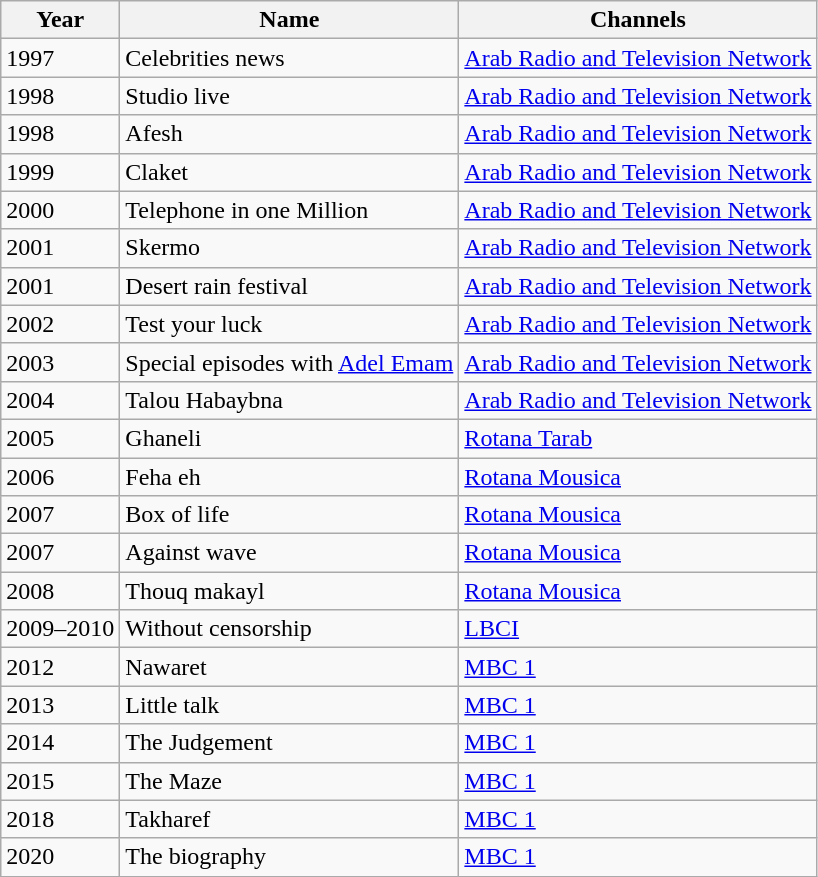<table class="wikitable">
<tr>
<th>Year</th>
<th>Name</th>
<th>Channels</th>
</tr>
<tr>
<td>1997</td>
<td>Celebrities news</td>
<td><a href='#'>Arab Radio and Television Network</a></td>
</tr>
<tr>
<td>1998</td>
<td>Studio live</td>
<td><a href='#'>Arab Radio and Television Network</a></td>
</tr>
<tr>
<td>1998</td>
<td>Afesh</td>
<td><a href='#'>Arab Radio and Television Network</a></td>
</tr>
<tr>
<td>1999</td>
<td>Claket</td>
<td><a href='#'>Arab Radio and Television Network</a></td>
</tr>
<tr>
<td>2000</td>
<td>Telephone in one Million</td>
<td><a href='#'>Arab Radio and Television Network</a></td>
</tr>
<tr>
<td>2001</td>
<td>Skermo</td>
<td><a href='#'>Arab Radio and Television Network</a></td>
</tr>
<tr>
<td>2001</td>
<td>Desert rain festival</td>
<td><a href='#'>Arab Radio and Television Network</a></td>
</tr>
<tr>
<td>2002</td>
<td>Test your luck</td>
<td><a href='#'>Arab Radio and Television Network</a></td>
</tr>
<tr>
<td>2003</td>
<td>Special episodes with <a href='#'>Adel Emam</a></td>
<td><a href='#'>Arab Radio and Television Network</a></td>
</tr>
<tr>
<td>2004</td>
<td>Talou Habaybna</td>
<td><a href='#'>Arab Radio and Television Network</a></td>
</tr>
<tr>
<td>2005</td>
<td>Ghaneli</td>
<td><a href='#'>Rotana Tarab</a></td>
</tr>
<tr>
<td>2006</td>
<td>Feha eh</td>
<td><a href='#'>Rotana Mousica</a></td>
</tr>
<tr>
<td>2007</td>
<td>Box of life</td>
<td><a href='#'>Rotana Mousica</a></td>
</tr>
<tr>
<td>2007</td>
<td>Against wave</td>
<td><a href='#'>Rotana Mousica</a></td>
</tr>
<tr>
<td>2008</td>
<td>Thouq makayl</td>
<td><a href='#'>Rotana Mousica</a></td>
</tr>
<tr>
<td>2009–2010</td>
<td>Without censorship</td>
<td><a href='#'>LBCI</a></td>
</tr>
<tr>
<td>2012</td>
<td>Nawaret</td>
<td><a href='#'>MBC 1</a></td>
</tr>
<tr>
<td>2013</td>
<td>Little talk</td>
<td><a href='#'>MBC 1</a></td>
</tr>
<tr>
<td>2014</td>
<td>The Judgement</td>
<td><a href='#'>MBC 1</a></td>
</tr>
<tr>
<td>2015</td>
<td>The Maze</td>
<td><a href='#'>MBC 1</a></td>
</tr>
<tr>
<td>2018</td>
<td>Takharef</td>
<td><a href='#'>MBC 1</a></td>
</tr>
<tr>
<td>2020</td>
<td>The biography</td>
<td><a href='#'>MBC 1</a></td>
</tr>
</table>
